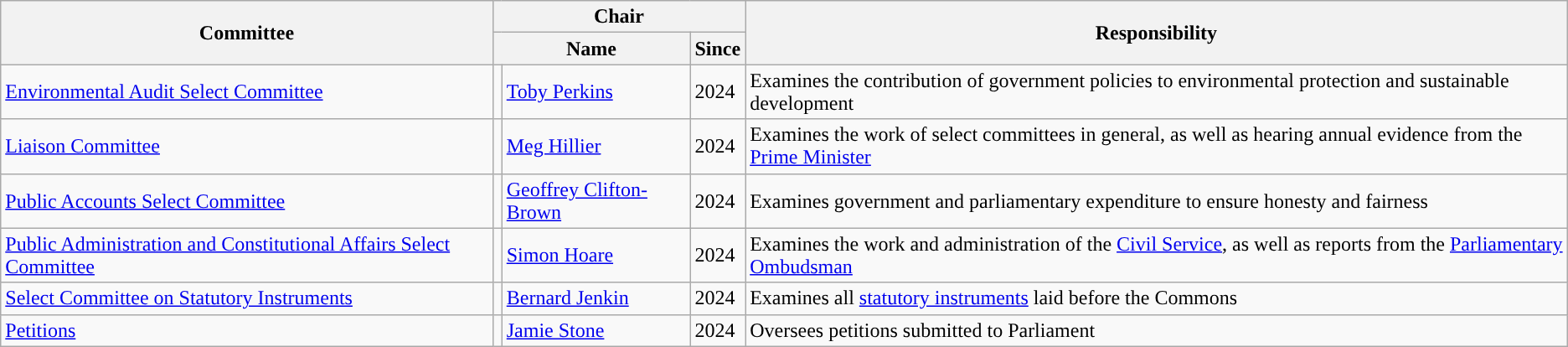<table class="wikitable">
<tr>
<th rowspan="2">Committee</th>
<th colspan="3">Chair</th>
<th rowspan="2">Responsibility</th>
</tr>
<tr>
<th colspan="2">Name</th>
<th>Since</th>
</tr>
<tr>
<td><a href='#'>Environmental Audit Select Committee</a></td>
<td style="background-color: "></td>
<td><a href='#'>Toby Perkins</a></td>
<td>2024</td>
<td>Examines the contribution of government policies to environmental protection and sustainable development</td>
</tr>
<tr>
<td><a href='#'>Liaison Committee</a></td>
<td style="background-color: "></td>
<td><a href='#'>Meg Hillier</a></td>
<td>2024</td>
<td>Examines the work of select committees in general, as well as hearing annual evidence from the <a href='#'>Prime Minister</a></td>
</tr>
<tr>
<td><a href='#'>Public Accounts Select Committee</a></td>
<td style="background-color: "></td>
<td><a href='#'>Geoffrey Clifton-Brown</a></td>
<td>2024</td>
<td>Examines government and parliamentary expenditure to ensure honesty and fairness</td>
</tr>
<tr>
<td><a href='#'>Public Administration and Constitutional Affairs Select Committee</a></td>
<td style="background-color: "></td>
<td><a href='#'>Simon Hoare</a></td>
<td>2024</td>
<td>Examines the work and administration of the <a href='#'>Civil Service</a>, as well as reports from the <a href='#'>Parliamentary Ombudsman</a></td>
</tr>
<tr>
<td><a href='#'>Select Committee on Statutory Instruments</a></td>
<td style="color:inherit;background:"></td>
<td><a href='#'>Bernard Jenkin</a></td>
<td>2024</td>
<td>Examines all <a href='#'>statutory instruments</a> laid before the Commons</td>
</tr>
<tr>
<td><a href='#'>Petitions</a></td>
<td style="background-color: "></td>
<td><a href='#'>Jamie Stone</a></td>
<td>2024</td>
<td>Oversees petitions submitted to Parliament</td>
</tr>
</table>
